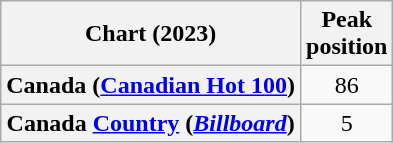<table class="wikitable sortable plainrowheaders" style="text-align:center;">
<tr>
<th>Chart (2023)</th>
<th>Peak<br>position</th>
</tr>
<tr>
<th scope="row">Canada (<a href='#'>Canadian Hot 100</a>)</th>
<td>86</td>
</tr>
<tr>
<th scope="row">Canada <a href='#'>Country</a> (<a href='#'><em>Billboard</em></a>)</th>
<td>5</td>
</tr>
</table>
